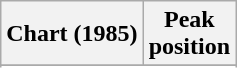<table class="wikitable sortable plainrowheaders">
<tr>
<th scope="col">Chart (1985)</th>
<th scope="col">Peak<br> position</th>
</tr>
<tr>
</tr>
<tr>
</tr>
</table>
